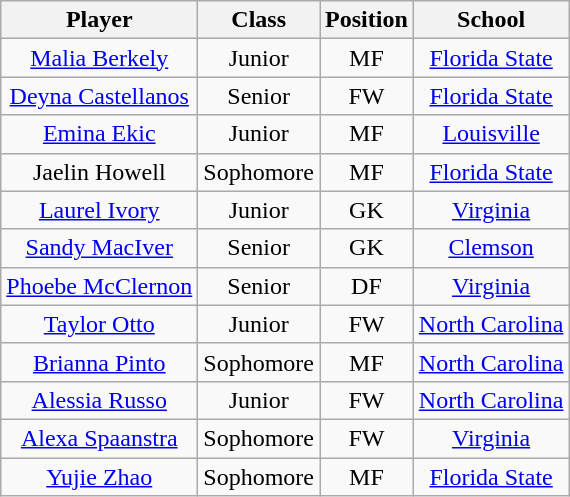<table class="wikitable sortable" style="text-align:center">
<tr>
<th>Player</th>
<th>Class</th>
<th>Position</th>
<th>School</th>
</tr>
<tr>
<td><a href='#'>Malia Berkely</a></td>
<td>Junior</td>
<td>MF</td>
<td><a href='#'>Florida State</a></td>
</tr>
<tr>
<td><a href='#'>Deyna Castellanos</a></td>
<td>Senior</td>
<td>FW</td>
<td><a href='#'>Florida State</a></td>
</tr>
<tr>
<td><a href='#'>Emina Ekic</a></td>
<td>Junior</td>
<td>MF</td>
<td><a href='#'>Louisville</a></td>
</tr>
<tr>
<td>Jaelin Howell</td>
<td>Sophomore</td>
<td>MF</td>
<td><a href='#'>Florida State</a></td>
</tr>
<tr>
<td><a href='#'>Laurel Ivory</a></td>
<td>Junior</td>
<td>GK</td>
<td><a href='#'>Virginia</a></td>
</tr>
<tr>
<td><a href='#'>Sandy MacIver</a></td>
<td>Senior</td>
<td>GK</td>
<td><a href='#'>Clemson</a></td>
</tr>
<tr>
<td><a href='#'>Phoebe McClernon</a></td>
<td>Senior</td>
<td>DF</td>
<td><a href='#'>Virginia</a></td>
</tr>
<tr>
<td><a href='#'>Taylor Otto</a></td>
<td>Junior</td>
<td>FW</td>
<td><a href='#'>North Carolina</a></td>
</tr>
<tr>
<td><a href='#'>Brianna Pinto</a></td>
<td>Sophomore</td>
<td>MF</td>
<td><a href='#'>North Carolina</a></td>
</tr>
<tr>
<td><a href='#'>Alessia Russo</a></td>
<td>Junior</td>
<td>FW</td>
<td><a href='#'>North Carolina</a></td>
</tr>
<tr>
<td><a href='#'>Alexa Spaanstra</a></td>
<td>Sophomore</td>
<td>FW</td>
<td><a href='#'>Virginia</a></td>
</tr>
<tr>
<td><a href='#'>Yujie Zhao</a></td>
<td>Sophomore</td>
<td>MF</td>
<td><a href='#'>Florida State</a></td>
</tr>
</table>
